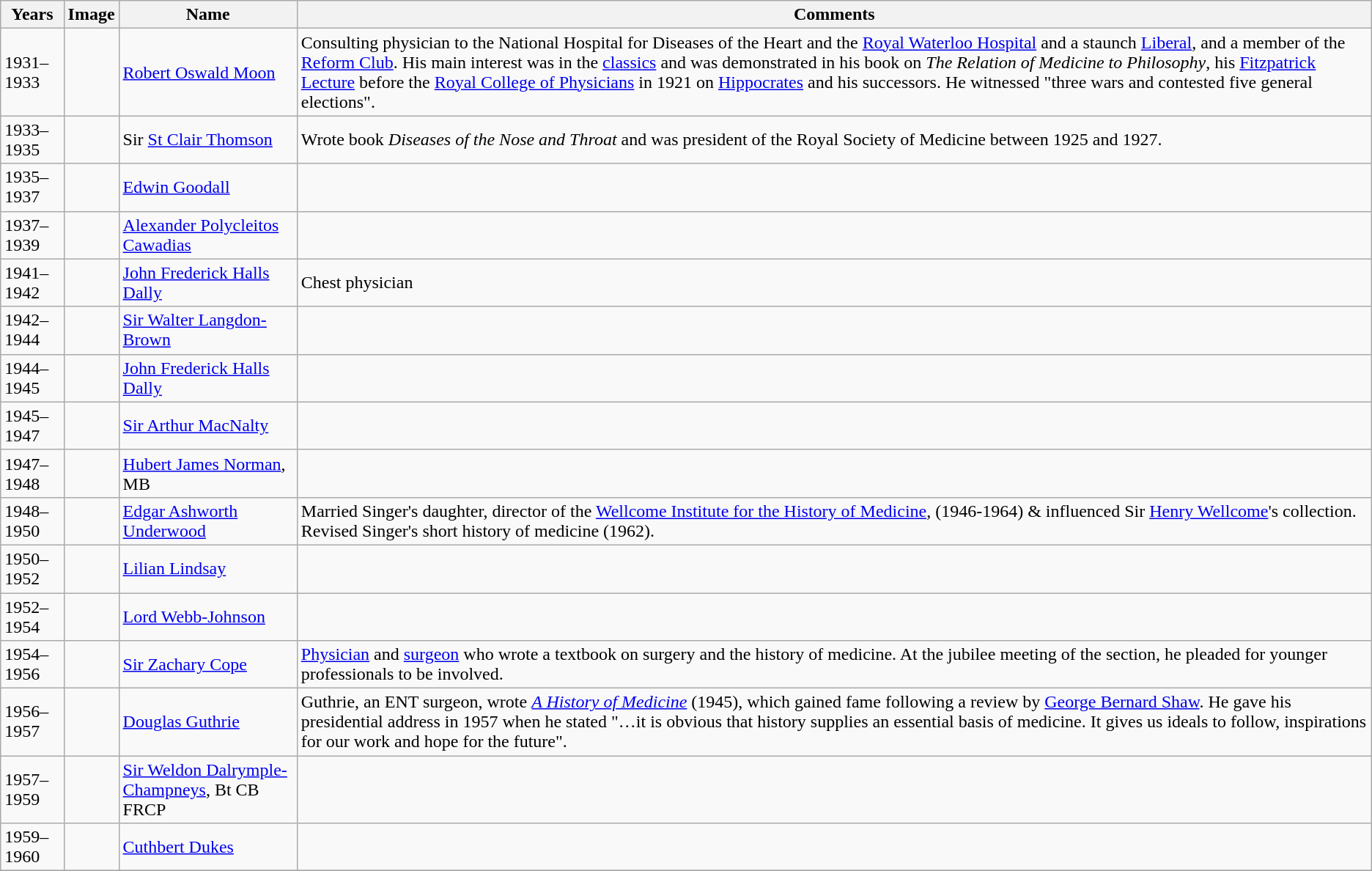<table class="wikitable">
<tr>
<th>Years</th>
<th>Image</th>
<th>Name</th>
<th>Comments</th>
</tr>
<tr>
<td>1931–1933</td>
<td></td>
<td><a href='#'>Robert Oswald Moon</a></td>
<td>Consulting physician to the National Hospital for Diseases of the Heart and the <a href='#'>Royal Waterloo Hospital</a> and a staunch <a href='#'>Liberal</a>, and a member of the <a href='#'>Reform Club</a>. His main interest was in the <a href='#'>classics</a> and was demonstrated in his book on <em>The Relation of Medicine to Philosophy</em>, his <a href='#'>Fitzpatrick Lecture</a> before the <a href='#'>Royal College of Physicians</a> in 1921 on <a href='#'>Hippocrates</a> and his successors. He witnessed "three wars and contested five general elections".</td>
</tr>
<tr>
<td>1933–1935</td>
<td></td>
<td>Sir <a href='#'>St Clair Thomson</a></td>
<td>Wrote book <em>Diseases of the Nose and Throat</em> and was president of the Royal Society of Medicine between 1925 and 1927.</td>
</tr>
<tr>
<td>1935–1937</td>
<td></td>
<td><a href='#'>Edwin Goodall</a></td>
<td></td>
</tr>
<tr>
<td>1937–1939</td>
<td></td>
<td><a href='#'>Alexander Polycleitos Cawadias</a></td>
<td></td>
</tr>
<tr>
<td>1941–1942</td>
<td></td>
<td><a href='#'>John Frederick Halls Dally</a></td>
<td>Chest physician</td>
</tr>
<tr>
<td>1942–1944</td>
<td></td>
<td><a href='#'>Sir Walter Langdon-Brown</a></td>
<td></td>
</tr>
<tr>
<td>1944–1945</td>
<td></td>
<td><a href='#'>John Frederick Halls Dally</a></td>
<td></td>
</tr>
<tr>
<td>1945–1947</td>
<td></td>
<td><a href='#'>Sir Arthur MacNalty</a></td>
<td></td>
</tr>
<tr>
<td>1947–1948</td>
<td></td>
<td><a href='#'>Hubert James Norman</a>, MB</td>
<td></td>
</tr>
<tr>
<td>1948–1950</td>
<td></td>
<td><a href='#'>Edgar Ashworth Underwood</a></td>
<td>Married Singer's daughter, director of the <a href='#'>Wellcome Institute for the History of Medicine</a>, (1946-1964) & influenced Sir <a href='#'>Henry Wellcome</a>'s collection. Revised Singer's short history of medicine (1962).</td>
</tr>
<tr>
<td>1950–1952</td>
<td></td>
<td><a href='#'>Lilian Lindsay</a></td>
<td></td>
</tr>
<tr>
<td>1952–1954</td>
<td></td>
<td><a href='#'>Lord Webb-Johnson</a></td>
<td></td>
</tr>
<tr>
<td>1954–1956</td>
<td></td>
<td><a href='#'>Sir Zachary Cope</a></td>
<td><a href='#'>Physician</a> and <a href='#'>surgeon</a> who wrote a textbook on surgery and the history of medicine. At the jubilee meeting of the section, he pleaded for younger professionals to be involved.</td>
</tr>
<tr>
<td>1956–1957</td>
<td></td>
<td><a href='#'>Douglas Guthrie</a></td>
<td>Guthrie, an ENT surgeon, wrote <em><a href='#'>A History of Medicine</a></em> (1945), which gained fame following a review by <a href='#'>George Bernard Shaw</a>. He gave his presidential address in 1957 when he stated "…it is obvious that history supplies an essential basis of medicine. It gives us ideals to follow, inspirations for our work and hope for the future".</td>
</tr>
<tr>
<td>1957–1959</td>
<td></td>
<td><a href='#'>Sir Weldon Dalrymple-Champneys</a>, Bt CB FRCP</td>
<td></td>
</tr>
<tr>
<td>1959–1960</td>
<td></td>
<td><a href='#'>Cuthbert Dukes</a></td>
<td></td>
</tr>
<tr>
</tr>
</table>
